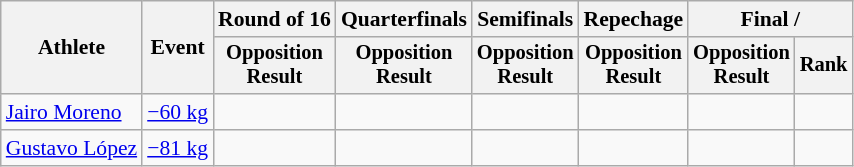<table class="wikitable" style="font-size:90%">
<tr>
<th rowspan=2>Athlete</th>
<th rowspan=2>Event</th>
<th>Round of 16</th>
<th>Quarterfinals</th>
<th>Semifinals</th>
<th>Repechage</th>
<th colspan=2>Final / </th>
</tr>
<tr style="font-size:95%">
<th>Opposition<br>Result</th>
<th>Opposition<br>Result</th>
<th>Opposition<br>Result</th>
<th>Opposition<br>Result</th>
<th>Opposition<br>Result</th>
<th>Rank</th>
</tr>
<tr align=center>
<td align=left><a href='#'>Jairo Moreno</a></td>
<td align=left><a href='#'>−60 kg</a></td>
<td></td>
<td></td>
<td></td>
<td></td>
<td></td>
<td></td>
</tr>
<tr align=center>
<td align=left><a href='#'>Gustavo López</a></td>
<td align=left><a href='#'>−81 kg</a></td>
<td></td>
<td></td>
<td></td>
<td></td>
<td></td>
<td></td>
</tr>
</table>
